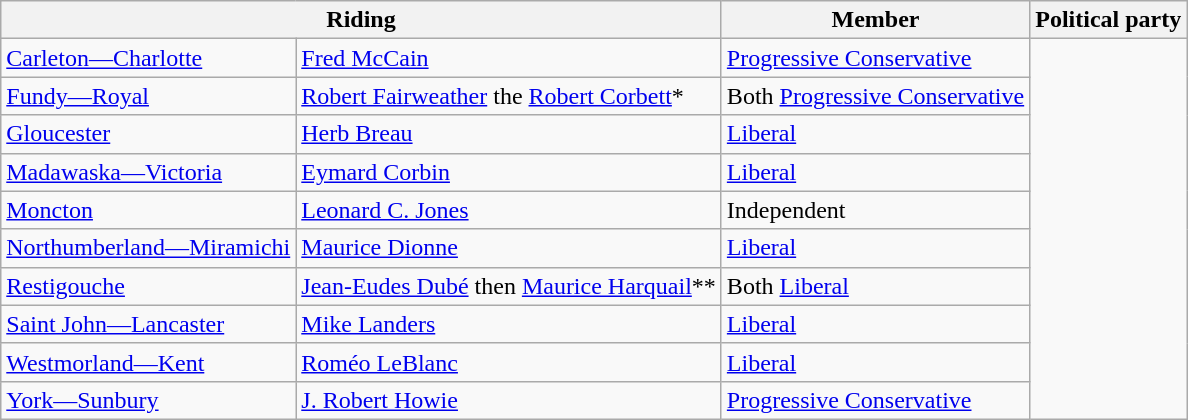<table class="wikitable">
<tr>
<th colspan="2">Riding</th>
<th>Member</th>
<th>Political party</th>
</tr>
<tr>
<td><a href='#'>Carleton—Charlotte</a></td>
<td><a href='#'>Fred McCain</a></td>
<td><a href='#'>Progressive Conservative</a></td>
</tr>
<tr>
<td><a href='#'>Fundy—Royal</a></td>
<td><a href='#'>Robert Fairweather</a> the <a href='#'>Robert Corbett</a>*</td>
<td>Both <a href='#'>Progressive Conservative</a></td>
</tr>
<tr>
<td><a href='#'>Gloucester</a></td>
<td><a href='#'>Herb Breau</a></td>
<td><a href='#'>Liberal</a></td>
</tr>
<tr>
<td><a href='#'>Madawaska—Victoria</a></td>
<td><a href='#'>Eymard Corbin</a></td>
<td><a href='#'>Liberal</a></td>
</tr>
<tr>
<td><a href='#'>Moncton</a></td>
<td><a href='#'>Leonard C. Jones</a></td>
<td>Independent</td>
</tr>
<tr>
<td><a href='#'>Northumberland—Miramichi</a></td>
<td><a href='#'>Maurice Dionne</a></td>
<td><a href='#'>Liberal</a></td>
</tr>
<tr>
<td><a href='#'>Restigouche</a></td>
<td><a href='#'>Jean-Eudes Dubé</a> then <a href='#'>Maurice Harquail</a>**</td>
<td>Both <a href='#'>Liberal</a></td>
</tr>
<tr>
<td><a href='#'>Saint John—Lancaster</a></td>
<td><a href='#'>Mike Landers</a></td>
<td><a href='#'>Liberal</a></td>
</tr>
<tr>
<td><a href='#'>Westmorland—Kent</a></td>
<td><a href='#'>Roméo LeBlanc</a></td>
<td><a href='#'>Liberal</a></td>
</tr>
<tr>
<td><a href='#'>York—Sunbury</a></td>
<td><a href='#'>J. Robert Howie</a></td>
<td><a href='#'>Progressive Conservative</a></td>
</tr>
</table>
